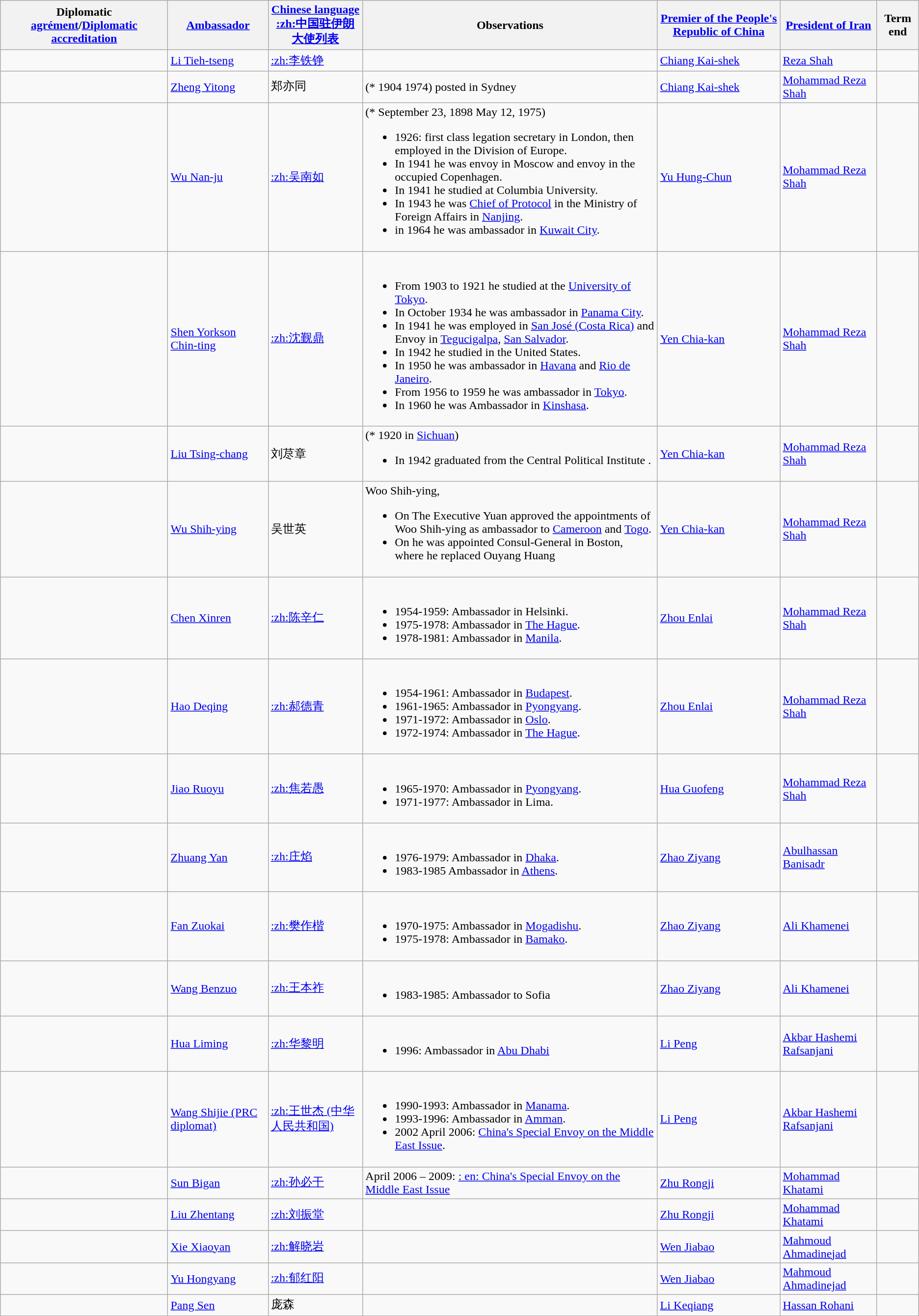<table class="wikitable sortable">
<tr>
<th>Diplomatic <a href='#'>agrément</a>/<a href='#'>Diplomatic accreditation</a></th>
<th><a href='#'>Ambassador</a></th>
<th><a href='#'>Chinese language</a><br><a href='#'>:zh:中国驻伊朗大使列表</a></th>
<th>Observations</th>
<th><a href='#'>Premier of the People's Republic of China</a></th>
<th><a href='#'>President of Iran</a></th>
<th>Term end</th>
</tr>
<tr>
<td></td>
<td><a href='#'>Li Tieh-tseng</a></td>
<td><a href='#'>:zh:李铁铮</a></td>
<td></td>
<td><a href='#'>Chiang Kai-shek</a></td>
<td><a href='#'>Reza Shah</a></td>
<td></td>
</tr>
<tr>
<td></td>
<td><a href='#'>Zheng Yitong</a></td>
<td>郑亦同</td>
<td>(* 1904 1974) posted in Sydney</td>
<td><a href='#'>Chiang Kai-shek</a></td>
<td><a href='#'>Mohammad Reza Shah</a></td>
<td></td>
</tr>
<tr>
<td></td>
<td><a href='#'>Wu Nan-ju</a></td>
<td><a href='#'>:zh:吴南如</a></td>
<td>(* September 23, 1898 May 12, 1975)<br><ul><li>1926: first class legation secretary in London, then employed in the Division of Europe.</li><li>In 1941 he was envoy in Moscow and envoy in the occupied Copenhagen.</li><li>In 1941 he studied at Columbia University.</li><li>In 1943 he was <a href='#'>Chief of Protocol</a> in the Ministry of Foreign Affairs in <a href='#'>Nanjing</a>.</li><li>in 1964 he was ambassador in <a href='#'>Kuwait City</a>.</li></ul></td>
<td><a href='#'>Yu Hung-Chun</a></td>
<td><a href='#'>Mohammad Reza Shah</a></td>
<td></td>
</tr>
<tr>
<td></td>
<td><a href='#'>Shen Yorkson Chin-ting</a></td>
<td><a href='#'>:zh:沈觐鼎</a></td>
<td><br><ul><li>From 1903 to 1921 he studied at the <a href='#'>University of Tokyo</a>.</li><li>In October 1934 he was ambassador in <a href='#'>Panama City</a>.</li><li>In 1941 he was employed in <a href='#'>San José (Costa Rica)</a> and Envoy in <a href='#'>Tegucigalpa</a>, <a href='#'>San Salvador</a>.</li><li>In 1942 he studied in the United States.</li><li>In 1950 he was ambassador in <a href='#'>Havana</a> and <a href='#'>Rio de Janeiro</a>.</li><li>From 1956 to 1959 he was ambassador in <a href='#'>Tokyo</a>.</li><li>In 1960 he was Ambassador in <a href='#'>Kinshasa</a>.</li></ul></td>
<td><a href='#'>Yen Chia-kan</a></td>
<td><a href='#'>Mohammad Reza Shah</a></td>
<td></td>
</tr>
<tr>
<td></td>
<td><a href='#'>Liu Tsing-chang</a></td>
<td>刘荩章</td>
<td>(* 1920 in <a href='#'>Sichuan</a>)<br><ul><li>In 1942 graduated from the Central Political Institute .</li></ul></td>
<td><a href='#'>Yen Chia-kan</a></td>
<td><a href='#'>Mohammad Reza Shah</a></td>
<td></td>
</tr>
<tr>
<td></td>
<td><a href='#'>Wu Shih-ying</a></td>
<td>吴世英</td>
<td>Woo Shih-ying,<br><ul><li>On  The Executive Yuan approved the appointments of  Woo Shih-ying as ambassador to <a href='#'>Cameroon</a> and <a href='#'>Togo</a>.</li><li>On  he was appointed Consul-General in Boston, where he replaced Ouyang Huang</li></ul></td>
<td><a href='#'>Yen Chia-kan</a></td>
<td><a href='#'>Mohammad Reza Shah</a></td>
<td></td>
</tr>
<tr>
<td></td>
<td><a href='#'>Chen Xinren</a></td>
<td><a href='#'>:zh:陈辛仁</a></td>
<td><br><ul><li>1954-1959: Ambassador in Helsinki.</li><li>1975-1978: Ambassador in <a href='#'>The Hague</a>.</li><li>1978-1981: Ambassador in <a href='#'>Manila</a>.</li></ul></td>
<td><a href='#'>Zhou Enlai</a></td>
<td><a href='#'>Mohammad Reza Shah</a></td>
<td></td>
</tr>
<tr>
<td></td>
<td><a href='#'>Hao Deqing</a></td>
<td><a href='#'>:zh:郝德青</a></td>
<td><br><ul><li>1954-1961: Ambassador in <a href='#'>Budapest</a>.</li><li>1961-1965: Ambassador in <a href='#'>Pyongyang</a>.</li><li>1971-1972: Ambassador in <a href='#'>Oslo</a>.</li><li>1972-1974: Ambassador in <a href='#'>The Hague</a>.</li></ul></td>
<td><a href='#'>Zhou Enlai</a></td>
<td><a href='#'>Mohammad Reza Shah</a></td>
<td></td>
</tr>
<tr>
<td></td>
<td><a href='#'>Jiao Ruoyu</a></td>
<td><a href='#'>:zh:焦若愚</a></td>
<td><br><ul><li>1965-1970: Ambassador in <a href='#'>Pyongyang</a>.</li><li>1971-1977: Ambassador in Lima.</li></ul></td>
<td><a href='#'>Hua Guofeng</a></td>
<td><a href='#'>Mohammad Reza Shah</a></td>
<td></td>
</tr>
<tr>
<td></td>
<td><a href='#'>Zhuang Yan</a></td>
<td><a href='#'>:zh:庄焰</a></td>
<td><br><ul><li>1976-1979: Ambassador in <a href='#'>Dhaka</a>.</li><li>1983-1985 Ambassador in <a href='#'>Athens</a>.</li></ul></td>
<td><a href='#'>Zhao Ziyang</a></td>
<td><a href='#'>Abulhassan Banisadr</a></td>
<td></td>
</tr>
<tr>
<td></td>
<td><a href='#'>Fan Zuokai</a></td>
<td><a href='#'>:zh:樊作楷</a></td>
<td><br><ul><li>1970-1975: Ambassador in <a href='#'>Mogadishu</a>.</li><li>1975-1978: Ambassador in <a href='#'>Bamako</a>.</li></ul></td>
<td><a href='#'>Zhao Ziyang</a></td>
<td><a href='#'>Ali Khamenei</a></td>
<td></td>
</tr>
<tr>
<td></td>
<td><a href='#'>Wang Benzuo</a></td>
<td><a href='#'>:zh:王本祚</a></td>
<td><br><ul><li>1983-1985: Ambassador to Sofia</li></ul></td>
<td><a href='#'>Zhao Ziyang</a></td>
<td><a href='#'>Ali Khamenei</a></td>
<td></td>
</tr>
<tr>
<td></td>
<td><a href='#'>Hua Liming</a></td>
<td><a href='#'>:zh:华黎明</a></td>
<td><br><ul><li>1996: Ambassador in <a href='#'>Abu Dhabi</a></li></ul></td>
<td><a href='#'>Li Peng</a></td>
<td><a href='#'>Akbar Hashemi Rafsanjani</a></td>
<td></td>
</tr>
<tr>
<td></td>
<td><a href='#'>Wang Shijie (PRC diplomat)</a></td>
<td><a href='#'>:zh:王世杰 (中华人民共和国)</a></td>
<td><br><ul><li>1990-1993: Ambassador in <a href='#'>Manama</a>.</li><li>1993-1996: Ambassador in <a href='#'>Amman</a>.</li><li>2002 April 2006: <a href='#'>China's Special Envoy on the Middle East Issue</a>.</li></ul></td>
<td><a href='#'>Li Peng</a></td>
<td><a href='#'>Akbar Hashemi Rafsanjani</a></td>
<td></td>
</tr>
<tr>
<td></td>
<td><a href='#'>Sun Bigan</a></td>
<td><a href='#'>:zh:孙必干</a></td>
<td>April 2006 – 2009: <a href='#'>: en: China's Special Envoy on the Middle East Issue</a></td>
<td><a href='#'>Zhu Rongji</a></td>
<td><a href='#'>Mohammad Khatami</a></td>
<td></td>
</tr>
<tr>
<td></td>
<td><a href='#'>Liu Zhentang</a></td>
<td><a href='#'>:zh:刘振堂</a></td>
<td></td>
<td><a href='#'>Zhu Rongji</a></td>
<td><a href='#'>Mohammad Khatami</a></td>
<td></td>
</tr>
<tr>
<td></td>
<td><a href='#'>Xie Xiaoyan</a></td>
<td><a href='#'>:zh:解晓岩</a></td>
<td></td>
<td><a href='#'>Wen Jiabao</a></td>
<td><a href='#'>Mahmoud Ahmadinejad</a></td>
<td></td>
</tr>
<tr>
<td></td>
<td><a href='#'>Yu Hongyang</a></td>
<td><a href='#'>:zh:郁红阳</a></td>
<td></td>
<td><a href='#'>Wen Jiabao</a></td>
<td><a href='#'>Mahmoud Ahmadinejad</a></td>
<td></td>
</tr>
<tr>
<td></td>
<td><a href='#'>Pang Sen</a></td>
<td>庞森</td>
<td></td>
<td><a href='#'>Li Keqiang</a></td>
<td><a href='#'>Hassan Rohani</a></td>
<td></td>
</tr>
</table>
